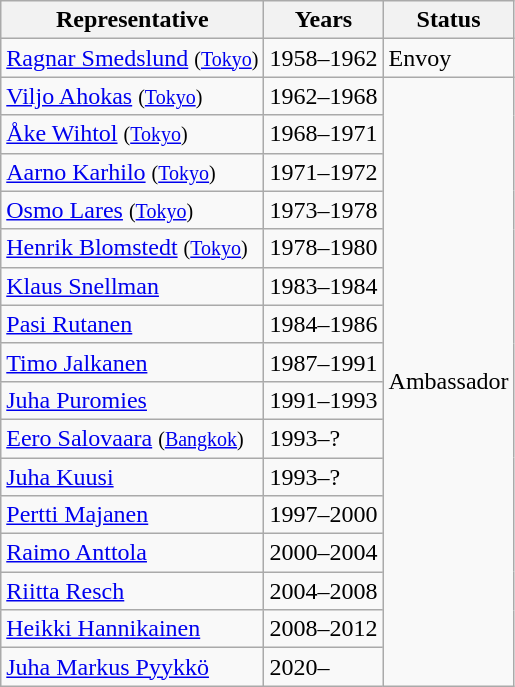<table class="wikitable sortable">
<tr>
<th>Representative</th>
<th>Years</th>
<th>Status</th>
</tr>
<tr>
<td><a href='#'>Ragnar Smedslund</a> <small>(<a href='#'>Tokyo</a>)</small></td>
<td>1958–1962</td>
<td>Envoy</td>
</tr>
<tr>
<td><a href='#'>Viljo Ahokas</a> <small>(<a href='#'>Tokyo</a>)</small></td>
<td>1962–1968</td>
<td rowspan="16">Ambassador</td>
</tr>
<tr>
<td><a href='#'>Åke Wihtol</a> <small>(<a href='#'>Tokyo</a>)</small></td>
<td>1968–1971</td>
</tr>
<tr>
<td><a href='#'>Aarno Karhilo</a> <small>(<a href='#'>Tokyo</a>)</small></td>
<td>1971–1972</td>
</tr>
<tr>
<td><a href='#'>Osmo Lares</a> <small>(<a href='#'>Tokyo</a>)</small></td>
<td>1973–1978</td>
</tr>
<tr>
<td><a href='#'>Henrik Blomstedt</a> <small>(<a href='#'>Tokyo</a>)</small></td>
<td>1978–1980</td>
</tr>
<tr>
<td><a href='#'>Klaus Snellman</a></td>
<td>1983–1984</td>
</tr>
<tr>
<td><a href='#'>Pasi Rutanen</a></td>
<td>1984–1986</td>
</tr>
<tr>
<td><a href='#'>Timo Jalkanen</a></td>
<td>1987–1991</td>
</tr>
<tr>
<td><a href='#'>Juha Puromies</a></td>
<td>1991–1993</td>
</tr>
<tr>
<td><a href='#'>Eero Salovaara</a> <small>(<a href='#'>Bangkok</a>)</small></td>
<td>1993–?</td>
</tr>
<tr>
<td><a href='#'>Juha Kuusi</a></td>
<td>1993–?</td>
</tr>
<tr>
<td><a href='#'>Pertti Majanen</a></td>
<td>1997–2000</td>
</tr>
<tr>
<td><a href='#'>Raimo Anttola</a></td>
<td>2000–2004</td>
</tr>
<tr>
<td><a href='#'>Riitta Resch</a></td>
<td>2004–2008</td>
</tr>
<tr>
<td><a href='#'>Heikki Hannikainen</a></td>
<td>2008–2012</td>
</tr>
<tr>
<td><a href='#'>Juha Markus Pyykkö</a></td>
<td>2020–</td>
</tr>
</table>
